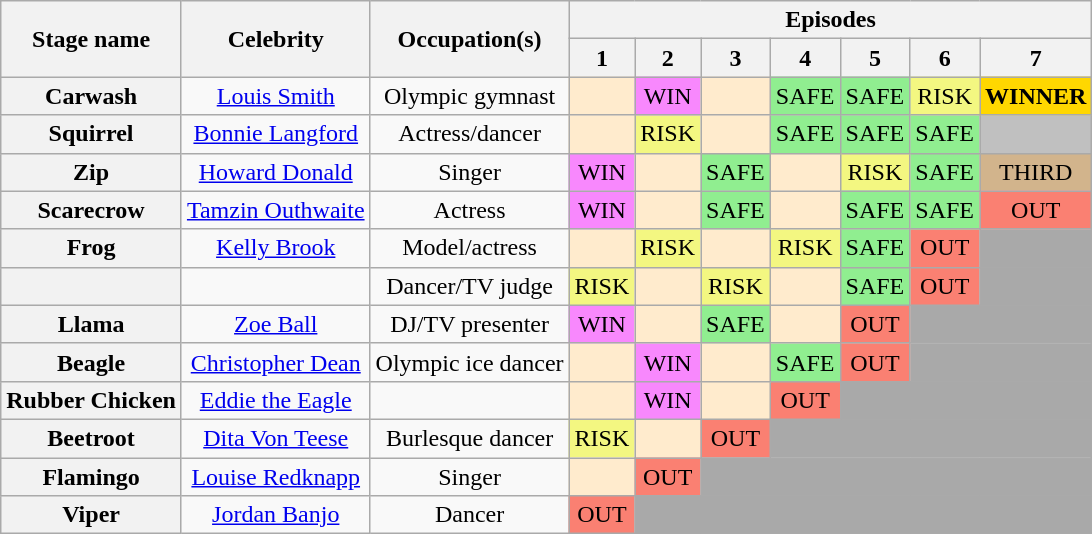<table class="wikitable" style="text-align:center; ">
<tr>
<th rowspan="2">Stage name</th>
<th rowspan="2">Celebrity</th>
<th rowspan="2">Occupation(s)</th>
<th colspan="8">Episodes</th>
</tr>
<tr>
<th rowspan="1">1</th>
<th rowspan="1">2</th>
<th rowspan="1">3</th>
<th rowspan="1">4</th>
<th rowspan="1">5</th>
<th rowspan="1">6</th>
<th rowspan="1">7</th>
</tr>
<tr>
<th>Carwash</th>
<td><a href='#'>Louis Smith</a></td>
<td>Olympic gymnast</td>
<td bgcolor=#FFEBCD></td>
<td bgcolor=#F888FD>WIN</td>
<td bgcolor=#FFEBCD></td>
<td bgcolor=lightgreen>SAFE</td>
<td bgcolor=lightgreen>SAFE</td>
<td bgcolor=#F3F781>RISK</td>
<td bgcolor=gold><strong>WINNER</strong></td>
</tr>
<tr>
<th>Squirrel</th>
<td><a href='#'>Bonnie Langford</a></td>
<td>Actress/dancer</td>
<td bgcolor=#FFEBCD></td>
<td bgcolor=#F3F781>RISK</td>
<td bgcolor=#FFEBCD></td>
<td bgcolor=lightgreen>SAFE</td>
<td bgcolor=lightgreen>SAFE</td>
<td bgcolor=lightgreen>SAFE</td>
<td bgcolor=silver></td>
</tr>
<tr>
<th>Zip</th>
<td><a href='#'>Howard Donald</a></td>
<td>Singer</td>
<td bgcolor=#F888FD>WIN</td>
<td bgcolor=#FFEBCD></td>
<td bgcolor=lightgreen>SAFE</td>
<td bgcolor=#FFEBCD></td>
<td bgcolor=#F3F781>RISK</td>
<td bgcolor=lightgreen>SAFE</td>
<td bgcolor=tan>THIRD</td>
</tr>
<tr>
<th>Scarecrow</th>
<td><a href='#'>Tamzin Outhwaite</a></td>
<td>Actress</td>
<td bgcolor=#F888FD>WIN</td>
<td bgcolor=#FFEBCD></td>
<td bgcolor=lightgreen>SAFE</td>
<td bgcolor=#FFEBCD></td>
<td bgcolor=lightgreen>SAFE</td>
<td bgcolor=lightgreen>SAFE</td>
<td bgcolor=salmon>OUT</td>
</tr>
<tr>
<th>Frog</th>
<td><a href='#'>Kelly Brook</a></td>
<td>Model/actress</td>
<td bgcolor=#FFEBCD></td>
<td bgcolor=#F3F781>RISK</td>
<td bgcolor=#FFEBCD></td>
<td bgcolor=#F3F781>RISK</td>
<td bgcolor=lightgreen>SAFE</td>
<td bgcolor=salmon>OUT</td>
<td bgcolor=darkgrey colspan="2"></td>
</tr>
<tr>
<th></th>
<td></td>
<td>Dancer/TV judge</td>
<td bgcolor=#F3F781>RISK</td>
<td bgcolor=#FFEBCD></td>
<td bgcolor=#F3F781>RISK</td>
<td bgcolor=#FFEBCD></td>
<td bgcolor=lightgreen>SAFE</td>
<td bgcolor=salmon>OUT</td>
<td bgcolor=darkgrey colspan="2"></td>
</tr>
<tr>
<th>Llama</th>
<td><a href='#'>Zoe Ball</a></td>
<td>DJ/TV presenter</td>
<td bgcolor=#F888FD>WIN</td>
<td bgcolor=#FFEBCD></td>
<td bgcolor=lightgreen>SAFE</td>
<td bgcolor=#FFEBCD></td>
<td bgcolor=salmon>OUT</td>
<td bgcolor=darkgrey colspan="3"></td>
</tr>
<tr>
<th>Beagle</th>
<td><a href='#'>Christopher Dean</a></td>
<td>Olympic ice dancer</td>
<td bgcolor=#FFEBCD></td>
<td bgcolor=#F888FD>WIN</td>
<td bgcolor=#FFEBCD></td>
<td bgcolor=lightgreen>SAFE</td>
<td bgcolor=salmon>OUT</td>
<td bgcolor=darkgrey colspan="3"></td>
</tr>
<tr>
<th>Rubber Chicken</th>
<td><a href='#'>Eddie the Eagle</a></td>
<td></td>
<td bgcolor=#FFEBCD></td>
<td bgcolor=#F888FD>WIN</td>
<td bgcolor=#FFEBCD></td>
<td bgcolor=salmon>OUT</td>
<td bgcolor=darkgrey colspan="4"></td>
</tr>
<tr>
<th>Beetroot</th>
<td><a href='#'>Dita Von Teese</a></td>
<td>Burlesque dancer</td>
<td bgcolor=#F3F781>RISK</td>
<td bgcolor=#FFEBCD></td>
<td bgcolor=salmon>OUT</td>
<td bgcolor=darkgrey colspan="5"></td>
</tr>
<tr>
<th>Flamingo</th>
<td><a href='#'>Louise Redknapp</a></td>
<td>Singer</td>
<td bgcolor=#FFEBCD></td>
<td bgcolor=salmon>OUT</td>
<td bgcolor=darkgrey colspan="6"></td>
</tr>
<tr>
<th>Viper</th>
<td><a href='#'>Jordan Banjo</a></td>
<td>Dancer</td>
<td bgcolor=salmon>OUT</td>
<td bgcolor=darkgrey colspan="7"></td>
</tr>
</table>
